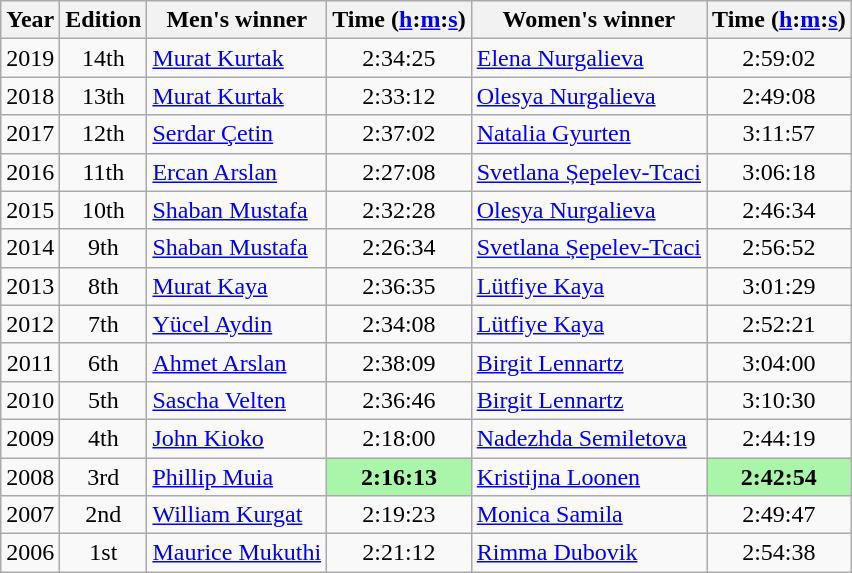<table class="wikitable sortable" style="text-align:center">
<tr>
<th>Year</th>
<th class=unsortable>Edition</th>
<th class=unsortable>Men's winner</th>
<th>Time (<a href='#'>h</a>:<a href='#'>m</a>:<a href='#'>s</a>)</th>
<th class=unsortable>Women's winner</th>
<th>Time (<a href='#'>h</a>:<a href='#'>m</a>:<a href='#'>s</a>)</th>
</tr>
<tr>
<td>2019</td>
<td>14th</td>
<td align=left> <a href='#'>Murat Kurtak</a></td>
<td>2:34:25</td>
<td align=left> <a href='#'>Elena Nurgalieva</a></td>
<td>2:59:02</td>
</tr>
<tr>
<td>2018</td>
<td>13th</td>
<td align=left> <a href='#'>Murat Kurtak</a></td>
<td>2:33:12</td>
<td align=left> <a href='#'>Olesya Nurgalieva</a></td>
<td>2:49:08</td>
</tr>
<tr>
<td>2017</td>
<td>12th</td>
<td align=left> <a href='#'>Serdar Çetin</a></td>
<td>2:37:02</td>
<td align=left> <a href='#'>Natalia Gyurten</a></td>
<td>3:11:57</td>
</tr>
<tr>
<td>2016</td>
<td>11th</td>
<td align=left> <a href='#'>Ercan Arslan</a></td>
<td>2:27:08</td>
<td align=left> <a href='#'>Svetlana Șepelev-Tcaci</a></td>
<td>3:06:18</td>
</tr>
<tr>
<td>2015</td>
<td>10th</td>
<td align=left> <a href='#'>Shaban Mustafa</a></td>
<td>2:32:28</td>
<td align=left> <a href='#'>Olesya Nurgalieva</a></td>
<td>2:46:34</td>
</tr>
<tr>
<td>2014</td>
<td>9th</td>
<td align=left> <a href='#'>Shaban Mustafa</a></td>
<td>2:26:34</td>
<td align=left> <a href='#'>Svetlana Șepelev-Tcaci</a></td>
<td>2:56:52</td>
</tr>
<tr>
<td>2013</td>
<td>8th</td>
<td align=left> <a href='#'>Murat Kaya</a></td>
<td>2:36:35</td>
<td align=left> <a href='#'>Lütfiye Kaya</a></td>
<td>3:01:29</td>
</tr>
<tr>
<td>2012</td>
<td>7th</td>
<td align=left> <a href='#'>Yücel Aydin</a></td>
<td>2:34:08</td>
<td align=left> <a href='#'>Lütfiye Kaya</a></td>
<td>2:52:21</td>
</tr>
<tr>
<td>2011</td>
<td>6th</td>
<td align=left> <a href='#'>Ahmet Arslan</a></td>
<td>2:38:09</td>
<td align=left> <a href='#'>Birgit Lennartz</a></td>
<td>3:04:00</td>
</tr>
<tr>
<td>2010</td>
<td>5th</td>
<td align=left> <a href='#'>Sascha Velten</a></td>
<td>2:36:46</td>
<td align=left> <a href='#'>Birgit Lennartz</a></td>
<td>3:10:30</td>
</tr>
<tr>
<td>2009</td>
<td>4th</td>
<td align=left> <a href='#'>John Kioko</a></td>
<td>2:18:00</td>
<td align=left> <a href='#'>Nadezhda Semiletova</a></td>
<td>2:44:19</td>
</tr>
<tr>
<td>2008</td>
<td>3rd</td>
<td align=left> <a href='#'>Phillip Muia</a></td>
<td bgcolor=#A9F5A9><strong>2:16:13</strong></td>
<td align=left> <a href='#'>Kristijna Loonen</a></td>
<td bgcolor=#A9F5A9><strong>2:42:54</strong></td>
</tr>
<tr>
<td>2007</td>
<td>2nd</td>
<td align=left> <a href='#'>William Kurgat</a></td>
<td>2:19:23</td>
<td align=left> <a href='#'>Monica Samila</a></td>
<td>2:49:47</td>
</tr>
<tr>
<td>2006</td>
<td>1st</td>
<td align=left> <a href='#'>Maurice Mukuthi</a></td>
<td>2:21:12</td>
<td align=left> <a href='#'>Rimma Dubovik</a></td>
<td>2:54:38</td>
</tr>
</table>
